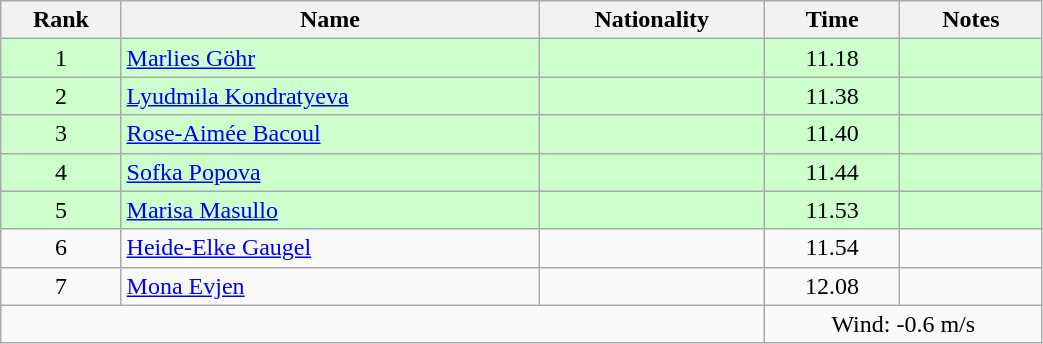<table class="wikitable sortable" style="text-align:center;width: 55%">
<tr>
<th>Rank</th>
<th>Name</th>
<th>Nationality</th>
<th>Time</th>
<th>Notes</th>
</tr>
<tr bgcolor=ccffcc>
<td>1</td>
<td align=left><a href='#'>Marlies Göhr</a></td>
<td align=left></td>
<td>11.18</td>
<td></td>
</tr>
<tr bgcolor=ccffcc>
<td>2</td>
<td align=left><a href='#'>Lyudmila Kondratyeva</a></td>
<td align=left></td>
<td>11.38</td>
<td></td>
</tr>
<tr bgcolor=ccffcc>
<td>3</td>
<td align=left><a href='#'>Rose-Aimée Bacoul</a></td>
<td align=left></td>
<td>11.40</td>
<td></td>
</tr>
<tr bgcolor=ccffcc>
<td>4</td>
<td align=left><a href='#'>Sofka Popova</a></td>
<td align=left></td>
<td>11.44</td>
<td></td>
</tr>
<tr bgcolor=ccffcc>
<td>5</td>
<td align=left><a href='#'>Marisa Masullo</a></td>
<td align=left></td>
<td>11.53</td>
<td></td>
</tr>
<tr>
<td>6</td>
<td align=left><a href='#'>Heide-Elke Gaugel</a></td>
<td align=left></td>
<td>11.54</td>
<td></td>
</tr>
<tr>
<td>7</td>
<td align=left><a href='#'>Mona Evjen</a></td>
<td align=left></td>
<td>12.08</td>
<td></td>
</tr>
<tr>
<td colspan="3"></td>
<td colspan="2">Wind: -0.6 m/s</td>
</tr>
</table>
